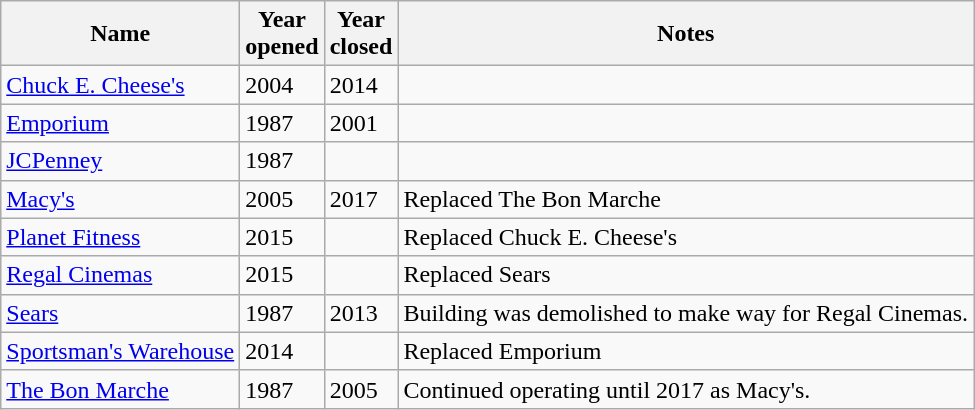<table class="wikitable sortable">
<tr>
<th>Name</th>
<th>Year<br>opened</th>
<th>Year<br>closed</th>
<th class="unsortable">Notes</th>
</tr>
<tr>
<td><a href='#'>Chuck E. Cheese's</a></td>
<td>2004</td>
<td>2014</td>
<td></td>
</tr>
<tr>
<td><a href='#'>Emporium</a></td>
<td>1987</td>
<td>2001</td>
<td></td>
</tr>
<tr>
<td><a href='#'>JCPenney</a></td>
<td>1987</td>
<td></td>
<td></td>
</tr>
<tr>
<td><a href='#'>Macy's</a></td>
<td>2005</td>
<td>2017</td>
<td>Replaced The Bon Marche</td>
</tr>
<tr>
<td><a href='#'>Planet Fitness</a></td>
<td>2015</td>
<td></td>
<td>Replaced Chuck E. Cheese's</td>
</tr>
<tr>
<td><a href='#'>Regal Cinemas</a></td>
<td>2015</td>
<td></td>
<td>Replaced Sears</td>
</tr>
<tr>
<td><a href='#'>Sears</a></td>
<td>1987</td>
<td>2013</td>
<td>Building was demolished to make way for Regal Cinemas.</td>
</tr>
<tr>
<td><a href='#'>Sportsman's Warehouse</a></td>
<td>2014</td>
<td></td>
<td>Replaced Emporium</td>
</tr>
<tr>
<td><a href='#'>The Bon Marche</a></td>
<td>1987</td>
<td>2005</td>
<td>Continued operating until 2017 as Macy's.</td>
</tr>
</table>
